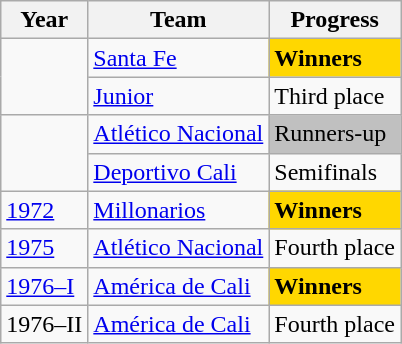<table class="wikitable">
<tr>
<th>Year</th>
<th>Team</th>
<th>Progress</th>
</tr>
<tr align=left>
<td rowspan=2></td>
<td><a href='#'>Santa Fe</a></td>
<td bgcolor="Gold"><strong>Winners</strong></td>
</tr>
<tr align=left>
<td><a href='#'>Junior</a></td>
<td>Third place</td>
</tr>
<tr align=left>
<td rowspan=2></td>
<td><a href='#'>Atlético Nacional</a></td>
<td bgcolor="Silver">Runners-up</td>
</tr>
<tr align=left>
<td><a href='#'>Deportivo Cali</a></td>
<td>Semifinals</td>
</tr>
<tr align=left>
<td><a href='#'>1972</a></td>
<td><a href='#'>Millonarios</a></td>
<td bgcolor="Gold"><strong>Winners</strong></td>
</tr>
<tr align=left>
<td><a href='#'>1975</a></td>
<td><a href='#'>Atlético Nacional</a></td>
<td>Fourth place</td>
</tr>
<tr align=left>
<td><a href='#'>1976–I</a></td>
<td><a href='#'>América de Cali</a></td>
<td bgcolor="Gold"><strong>Winners</strong></td>
</tr>
<tr align=left>
<td>1976–II</td>
<td><a href='#'>América de Cali</a></td>
<td>Fourth place</td>
</tr>
</table>
